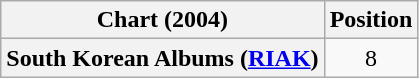<table class="wikitable plainrowheaders">
<tr>
<th>Chart (2004)</th>
<th>Position</th>
</tr>
<tr>
<th scope="row">South Korean Albums (<a href='#'>RIAK</a>)</th>
<td style="text-align:center;">8</td>
</tr>
</table>
